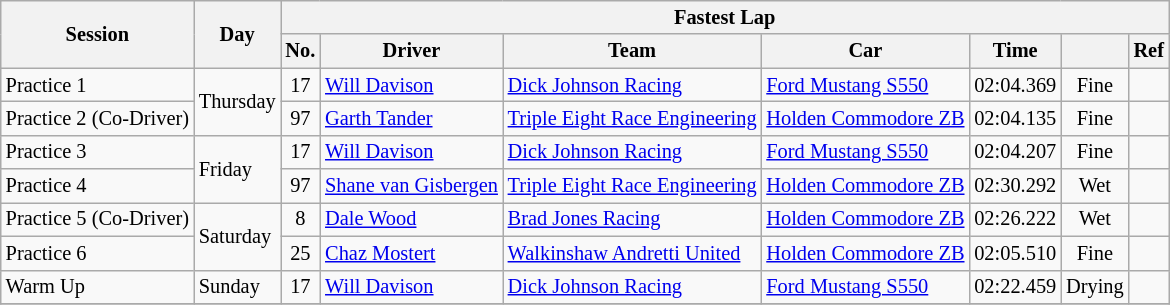<table class="wikitable" style=font-size:85%;>
<tr>
<th rowspan=2>Session</th>
<th rowspan=2>Day</th>
<th colspan=7>Fastest Lap</th>
</tr>
<tr>
<th>No.</th>
<th>Driver</th>
<th>Team</th>
<th>Car</th>
<th>Time</th>
<th></th>
<th>Ref</th>
</tr>
<tr>
<td>Practice 1</td>
<td rowspan=2>Thursday</td>
<td align=center>17</td>
<td> <a href='#'>Will Davison</a></td>
<td><a href='#'>Dick Johnson Racing</a></td>
<td><a href='#'>Ford Mustang S550</a></td>
<td>02:04.369</td>
<td align=center>Fine</td>
<td align=center></td>
</tr>
<tr>
<td>Practice 2 (Co-Driver)</td>
<td align=center>97</td>
<td> <a href='#'>Garth Tander</a></td>
<td><a href='#'>Triple Eight Race Engineering</a></td>
<td><a href='#'>Holden Commodore ZB</a></td>
<td>02:04.135</td>
<td align=center>Fine</td>
<td align=center></td>
</tr>
<tr>
<td>Practice 3</td>
<td rowspan=2>Friday</td>
<td align=center>17</td>
<td> <a href='#'>Will Davison</a></td>
<td><a href='#'>Dick Johnson Racing</a></td>
<td><a href='#'>Ford Mustang S550</a></td>
<td>02:04.207</td>
<td align=center>Fine</td>
<td align=center></td>
</tr>
<tr>
<td>Practice 4</td>
<td align=center>97</td>
<td> <a href='#'>Shane van Gisbergen</a></td>
<td><a href='#'>Triple Eight Race Engineering</a></td>
<td><a href='#'>Holden Commodore ZB</a></td>
<td>02:30.292</td>
<td align=center>Wet</td>
<td align=center></td>
</tr>
<tr>
<td>Practice 5 (Co-Driver)</td>
<td rowspan=2>Saturday</td>
<td align=center>8</td>
<td> <a href='#'>Dale Wood</a></td>
<td><a href='#'>Brad Jones Racing</a></td>
<td><a href='#'>Holden Commodore ZB</a></td>
<td>02:26.222</td>
<td align=center>Wet</td>
<td align=center></td>
</tr>
<tr>
<td>Practice 6</td>
<td align=center>25</td>
<td> <a href='#'>Chaz Mostert</a></td>
<td><a href='#'>Walkinshaw Andretti United</a></td>
<td><a href='#'>Holden Commodore ZB</a></td>
<td>02:05.510</td>
<td align=center>Fine</td>
<td align=center></td>
</tr>
<tr>
<td>Warm Up</td>
<td rowspan=1>Sunday</td>
<td align=center>17</td>
<td> <a href='#'>Will Davison</a></td>
<td><a href='#'>Dick Johnson Racing</a></td>
<td><a href='#'>Ford Mustang S550</a></td>
<td>02:22.459</td>
<td align=center>Drying</td>
<td align=center></td>
</tr>
<tr>
</tr>
</table>
